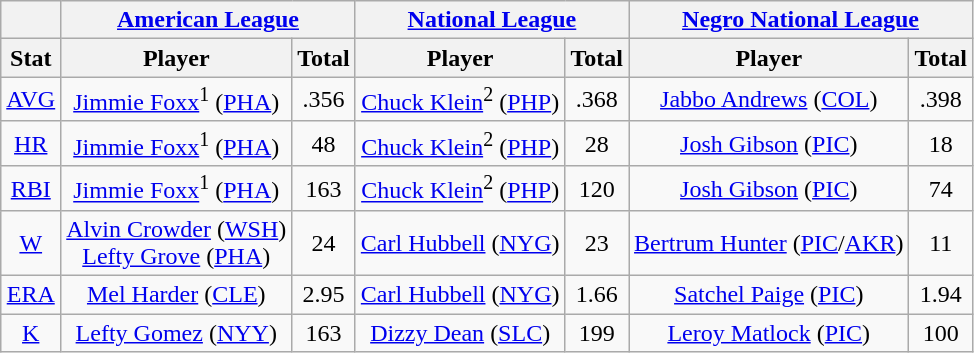<table class="wikitable" style="text-align:center;">
<tr>
<th></th>
<th colspan="2"><a href='#'>American League</a></th>
<th colspan="2"><a href='#'>National League</a></th>
<th colspan="2"><a href='#'>Negro National League</a></th>
</tr>
<tr>
<th>Stat</th>
<th>Player</th>
<th>Total</th>
<th>Player</th>
<th>Total</th>
<th>Player</th>
<th>Total</th>
</tr>
<tr>
<td><a href='#'>AVG</a></td>
<td><a href='#'>Jimmie Foxx</a><sup>1</sup> (<a href='#'>PHA</a>)</td>
<td>.356</td>
<td><a href='#'>Chuck Klein</a><sup>2</sup> (<a href='#'>PHP</a>)</td>
<td>.368</td>
<td><a href='#'>Jabbo Andrews</a> (<a href='#'>COL</a>)</td>
<td>.398</td>
</tr>
<tr>
<td><a href='#'>HR</a></td>
<td><a href='#'>Jimmie Foxx</a><sup>1</sup> (<a href='#'>PHA</a>)</td>
<td>48</td>
<td><a href='#'>Chuck Klein</a><sup>2</sup> (<a href='#'>PHP</a>)</td>
<td>28</td>
<td><a href='#'>Josh Gibson</a> (<a href='#'>PIC</a>)</td>
<td>18</td>
</tr>
<tr>
<td><a href='#'>RBI</a></td>
<td><a href='#'>Jimmie Foxx</a><sup>1</sup> (<a href='#'>PHA</a>)</td>
<td>163</td>
<td><a href='#'>Chuck Klein</a><sup>2</sup> (<a href='#'>PHP</a>)</td>
<td>120</td>
<td><a href='#'>Josh Gibson</a> (<a href='#'>PIC</a>)</td>
<td>74</td>
</tr>
<tr>
<td><a href='#'>W</a></td>
<td><a href='#'>Alvin Crowder</a> (<a href='#'>WSH</a>)<br><a href='#'>Lefty Grove</a> (<a href='#'>PHA</a>)</td>
<td>24</td>
<td><a href='#'>Carl Hubbell</a> (<a href='#'>NYG</a>)</td>
<td>23</td>
<td><a href='#'>Bertrum Hunter</a> (<a href='#'>PIC</a>/<a href='#'>AKR</a>)</td>
<td>11</td>
</tr>
<tr>
<td><a href='#'>ERA</a></td>
<td><a href='#'>Mel Harder</a> (<a href='#'>CLE</a>)</td>
<td>2.95</td>
<td><a href='#'>Carl Hubbell</a> (<a href='#'>NYG</a>)</td>
<td>1.66</td>
<td><a href='#'>Satchel Paige</a> (<a href='#'>PIC</a>)</td>
<td>1.94</td>
</tr>
<tr>
<td><a href='#'>K</a></td>
<td><a href='#'>Lefty Gomez</a> (<a href='#'>NYY</a>)</td>
<td>163</td>
<td><a href='#'>Dizzy Dean</a> (<a href='#'>SLC</a>)</td>
<td>199</td>
<td><a href='#'>Leroy Matlock</a> (<a href='#'>PIC</a>)</td>
<td>100</td>
</tr>
</table>
